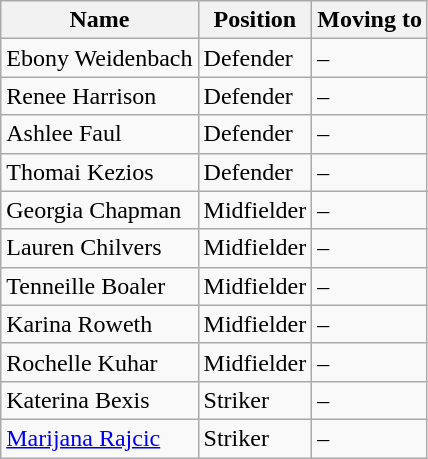<table class="wikitable">
<tr>
<th>Name</th>
<th>Position</th>
<th>Moving to</th>
</tr>
<tr>
<td> Ebony Weidenbach</td>
<td>Defender</td>
<td>–</td>
</tr>
<tr>
<td> Renee Harrison</td>
<td>Defender</td>
<td>–</td>
</tr>
<tr>
<td> Ashlee Faul</td>
<td>Defender</td>
<td>–</td>
</tr>
<tr>
<td> Thomai Kezios</td>
<td>Defender</td>
<td>–</td>
</tr>
<tr>
<td> Georgia Chapman</td>
<td>Midfielder</td>
<td>–</td>
</tr>
<tr>
<td> Lauren Chilvers</td>
<td>Midfielder</td>
<td>–</td>
</tr>
<tr>
<td> Tenneille Boaler</td>
<td>Midfielder</td>
<td>–</td>
</tr>
<tr>
<td> Karina Roweth</td>
<td>Midfielder</td>
<td>–</td>
</tr>
<tr>
<td> Rochelle Kuhar</td>
<td>Midfielder</td>
<td>–</td>
</tr>
<tr>
<td> Katerina Bexis</td>
<td>Striker</td>
<td>–</td>
</tr>
<tr>
<td> <a href='#'>Marijana Rajcic</a></td>
<td>Striker</td>
<td>–</td>
</tr>
</table>
